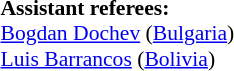<table width=50% style="font-size: 90%">
<tr>
<td><br><strong>Assistant referees:</strong>
<br><a href='#'>Bogdan Dochev</a> (<a href='#'>Bulgaria</a>)
<br><a href='#'>Luis Barrancos</a> (<a href='#'>Bolivia</a>)</td>
</tr>
</table>
